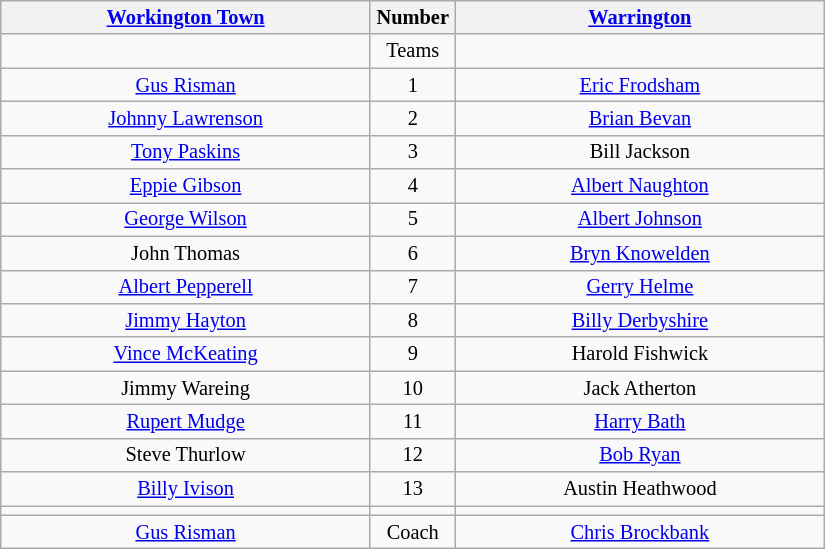<table class="wikitable" style="text-align:center; font-size: 85%">
<tr>
<th width=240 abbr=winner><a href='#'>Workington Town</a></th>
<th width=50 abbr="Number">Number</th>
<th width=240 abbr=runner-up><a href='#'>Warrington</a></th>
</tr>
<tr>
<td></td>
<td>Teams</td>
<td></td>
</tr>
<tr>
<td><a href='#'>Gus Risman</a></td>
<td>1</td>
<td><a href='#'>Eric Frodsham</a></td>
</tr>
<tr>
<td><a href='#'>Johnny Lawrenson</a></td>
<td>2</td>
<td><a href='#'>Brian Bevan</a></td>
</tr>
<tr>
<td><a href='#'>Tony Paskins</a></td>
<td>3</td>
<td>Bill Jackson</td>
</tr>
<tr>
<td><a href='#'>Eppie Gibson</a></td>
<td>4</td>
<td><a href='#'>Albert Naughton</a></td>
</tr>
<tr>
<td><a href='#'>George Wilson</a></td>
<td>5</td>
<td><a href='#'>Albert Johnson</a></td>
</tr>
<tr>
<td>John Thomas</td>
<td>6</td>
<td><a href='#'>Bryn Knowelden</a></td>
</tr>
<tr>
<td><a href='#'>Albert Pepperell</a></td>
<td>7</td>
<td><a href='#'>Gerry Helme</a></td>
</tr>
<tr>
<td><a href='#'>Jimmy Hayton</a></td>
<td>8</td>
<td><a href='#'>Billy Derbyshire</a></td>
</tr>
<tr>
<td><a href='#'>Vince McKeating</a></td>
<td>9</td>
<td>Harold Fishwick</td>
</tr>
<tr>
<td>Jimmy Wareing</td>
<td>10</td>
<td>Jack Atherton</td>
</tr>
<tr>
<td><a href='#'>Rupert Mudge</a></td>
<td>11</td>
<td><a href='#'>Harry Bath</a></td>
</tr>
<tr>
<td>Steve Thurlow</td>
<td>12</td>
<td><a href='#'>Bob Ryan</a></td>
</tr>
<tr>
<td><a href='#'>Billy Ivison</a></td>
<td>13</td>
<td>Austin Heathwood</td>
</tr>
<tr>
<td></td>
<td></td>
<td></td>
</tr>
<tr>
<td><a href='#'>Gus Risman</a></td>
<td>Coach</td>
<td><a href='#'>Chris Brockbank</a></td>
</tr>
</table>
